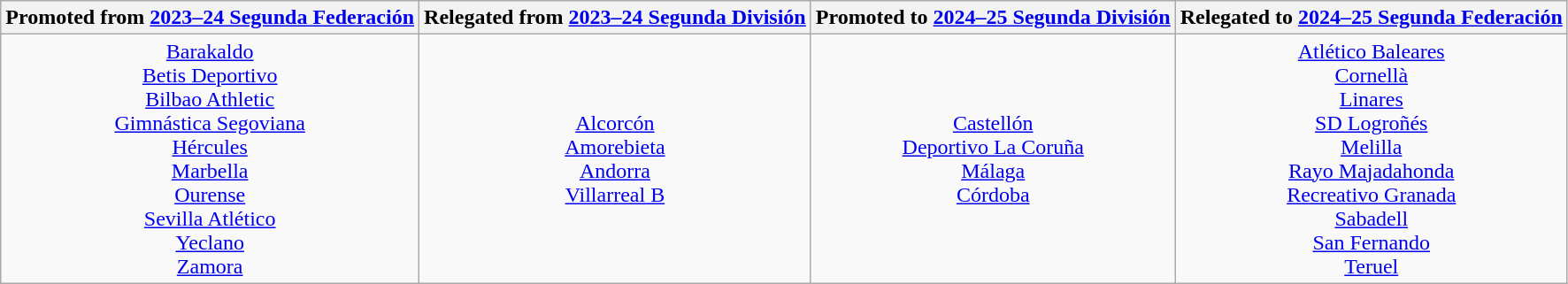<table class="wikitable" style="text-align:center;">
<tr>
<th>Promoted from <a href='#'>2023–24 Segunda Federación</a></th>
<th>Relegated from <a href='#'>2023–24 Segunda División</a></th>
<th>Promoted to <a href='#'>2024–25 Segunda División</a></th>
<th>Relegated to <a href='#'>2024–25 Segunda Federación</a></th>
</tr>
<tr>
<td><a href='#'>Barakaldo</a> <br> <a href='#'>Betis Deportivo</a><br> <a href='#'>Bilbao Athletic</a> <br> <a href='#'>Gimnástica Segoviana</a> <br> <a href='#'>Hércules</a> <br> <a href='#'>Marbella</a> <br> <a href='#'>Ourense</a> <br> <a href='#'>Sevilla Atlético</a> <br> <a href='#'>Yeclano</a> <br> <a href='#'>Zamora</a></td>
<td><a href='#'>Alcorcón</a><br> <a href='#'>Amorebieta</a><br> <a href='#'>Andorra</a><br> <a href='#'>Villarreal B</a></td>
<td><a href='#'>Castellón</a>  <br> <a href='#'>Deportivo La Coruña</a> <br> <a href='#'>Málaga</a> <br> <a href='#'>Córdoba</a></td>
<td><a href='#'>Atlético Baleares</a> <br> <a href='#'>Cornellà</a> <br> <a href='#'>Linares</a> <br> <a href='#'>SD Logroñés</a> <br> <a href='#'>Melilla</a> <br> <a href='#'>Rayo Majadahonda</a> <br> <a href='#'>Recreativo Granada</a> <br> <a href='#'>Sabadell</a> <br> <a href='#'>San Fernando</a> <br> <a href='#'>Teruel</a></td>
</tr>
</table>
